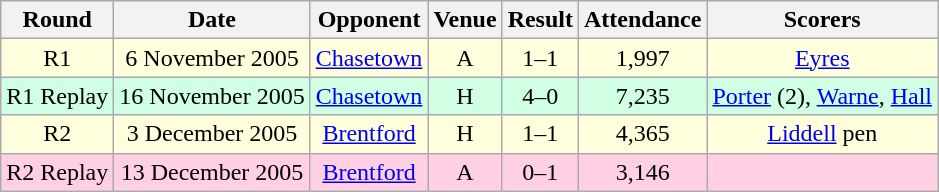<table class= "wikitable " style="font-size:100%; text-align:center">
<tr>
<th>Round</th>
<th>Date</th>
<th>Opponent</th>
<th>Venue</th>
<th>Result</th>
<th>Attendance</th>
<th>Scorers</th>
</tr>
<tr bgcolor="#ffffdd">
<td>R1</td>
<td>6 November 2005</td>
<td><a href='#'>Chasetown</a></td>
<td>A</td>
<td>1–1</td>
<td>1,997</td>
<td><a href='#'>Eyres</a></td>
</tr>
<tr bgcolor="#d0ffe3">
<td>R1 Replay</td>
<td>16 November 2005</td>
<td><a href='#'>Chasetown</a></td>
<td>H</td>
<td>4–0</td>
<td>7,235</td>
<td><a href='#'>Porter</a> (2), <a href='#'>Warne</a>, <a href='#'>Hall</a></td>
</tr>
<tr bgcolor="#ffffdd">
<td>R2</td>
<td>3 December 2005</td>
<td><a href='#'>Brentford</a></td>
<td>H</td>
<td>1–1</td>
<td>4,365</td>
<td><a href='#'>Liddell</a> pen</td>
</tr>
<tr bgcolor="#ffd0e3">
<td>R2 Replay</td>
<td>13 December 2005</td>
<td><a href='#'>Brentford</a></td>
<td>A</td>
<td>0–1</td>
<td>3,146</td>
<td></td>
</tr>
</table>
